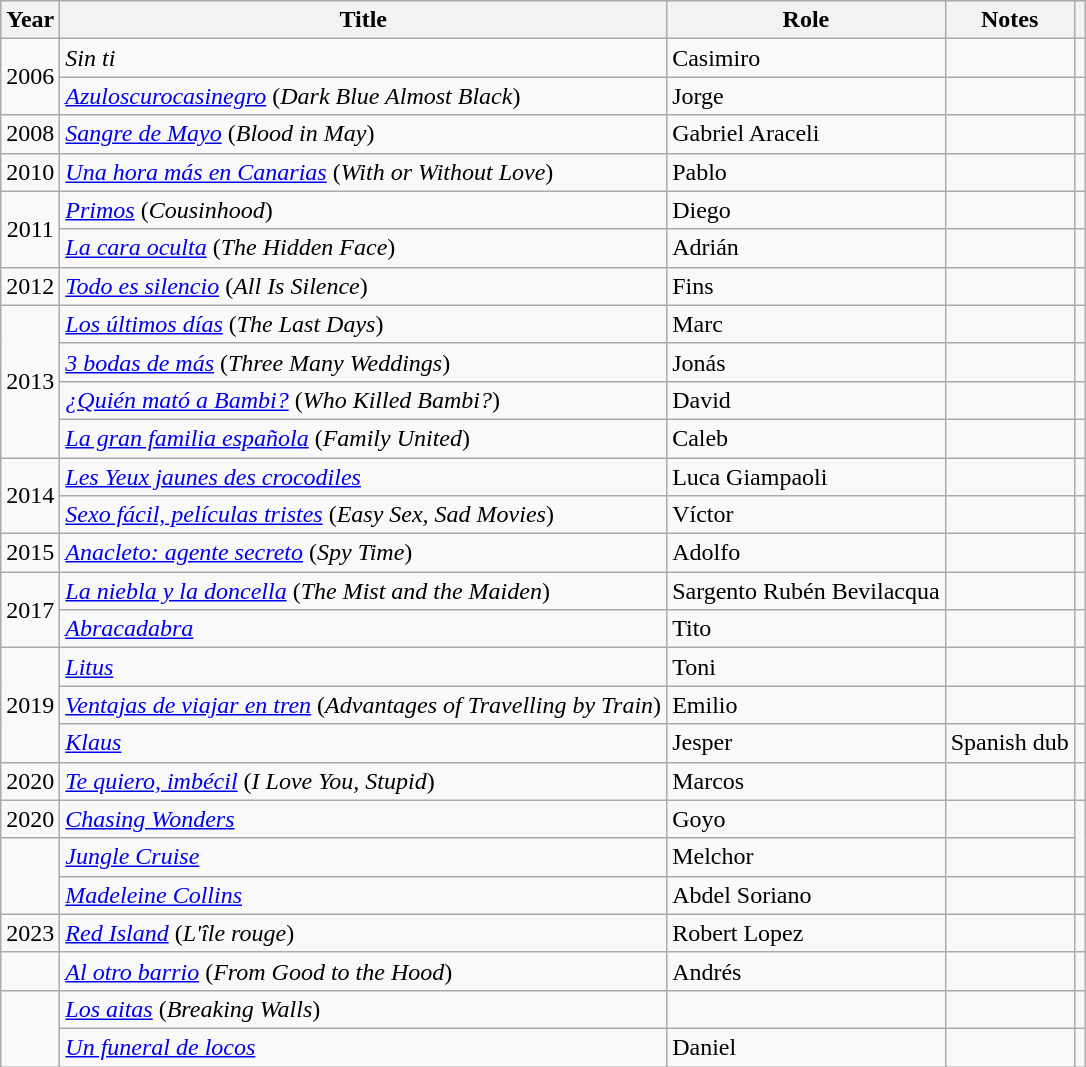<table class="wikitable sortable">
<tr>
<th>Year</th>
<th>Title</th>
<th>Role</th>
<th class="unsortable">Notes</th>
<th class="unsortable"></th>
</tr>
<tr>
<td align = "center" rowspan = "2">2006</td>
<td><em>Sin ti</em></td>
<td>Casimiro</td>
<td></td>
<td align = "center"></td>
</tr>
<tr>
<td><em><a href='#'>Azuloscurocasinegro</a></em> (<em>Dark Blue Almost Black</em>)</td>
<td>Jorge</td>
<td></td>
<td align = "center"></td>
</tr>
<tr>
<td align = "center">2008</td>
<td><em><a href='#'>Sangre de Mayo</a></em> (<em>Blood in May</em>)</td>
<td>Gabriel Araceli</td>
<td></td>
<td align = "center"></td>
</tr>
<tr>
<td align = "center">2010</td>
<td><em><a href='#'>Una hora más en Canarias</a></em> (<em>With or Without Love</em>)</td>
<td>Pablo</td>
<td></td>
<td align = "center"></td>
</tr>
<tr>
<td align = "center" rowspan=2>2011</td>
<td><em><a href='#'>Primos</a></em> (<em>Cousinhood</em>)</td>
<td>Diego</td>
<td></td>
<td align = "center"></td>
</tr>
<tr>
<td><em><a href='#'>La cara oculta</a></em> (<em>The Hidden Face</em>)</td>
<td>Adrián</td>
<td></td>
<td align = "center"></td>
</tr>
<tr>
<td align = "center">2012</td>
<td><em><a href='#'>Todo es silencio</a></em> (<em>All Is Silence</em>)</td>
<td>Fins</td>
<td></td>
<td align = "center"></td>
</tr>
<tr>
<td align = "center" rowspan = "4">2013</td>
<td><em><a href='#'>Los últimos días</a></em> (<em>The Last Days</em>)</td>
<td>Marc</td>
<td></td>
<td align = "center"></td>
</tr>
<tr>
<td><em><a href='#'>3 bodas de más</a></em> (<em>Three Many Weddings</em>)</td>
<td>Jonás</td>
<td></td>
<td align = "center"></td>
</tr>
<tr>
<td><em><a href='#'>¿Quién mató a Bambi?</a></em> (<em>Who Killed Bambi?</em>)</td>
<td>David</td>
<td></td>
<td align = "center"></td>
</tr>
<tr>
<td><em><a href='#'>La gran familia española</a></em> (<em>Family United</em>)</td>
<td>Caleb</td>
<td></td>
<td align = "center"></td>
</tr>
<tr>
<td align = "center" rowspan = "2">2014</td>
<td><em><a href='#'>Les Yeux jaunes des crocodiles</a></em></td>
<td>Luca Giampaoli</td>
<td></td>
</tr>
<tr>
<td><em><a href='#'>Sexo fácil, películas tristes</a></em> (<em>Easy Sex, Sad Movies</em>)</td>
<td>Víctor</td>
<td></td>
<td align = "center"></td>
</tr>
<tr>
<td align = "center">2015</td>
<td><em><a href='#'>Anacleto: agente secreto</a></em> (<em>Spy Time</em>)</td>
<td>Adolfo</td>
<td></td>
<td align = "center"></td>
</tr>
<tr>
<td align = "center" rowspan = "2">2017</td>
<td><em><a href='#'>La niebla y la doncella</a></em> (<em>The Mist and the Maiden</em>)</td>
<td>Sargento Rubén Bevilacqua</td>
<td></td>
<td align = "center"></td>
</tr>
<tr>
<td><em><a href='#'>Abracadabra</a></em></td>
<td>Tito</td>
<td></td>
</tr>
<tr>
<td align = "center" rowspan = "3">2019</td>
<td><em><a href='#'>Litus</a></em></td>
<td>Toni</td>
<td></td>
<td align = "center"></td>
</tr>
<tr>
<td><em><a href='#'>Ventajas de viajar en tren</a></em> (<em>Advantages of Travelling by Train</em>)</td>
<td>Emilio</td>
<td></td>
<td align = "center"></td>
</tr>
<tr>
<td><em><a href='#'>Klaus</a></em></td>
<td>Jesper</td>
<td>Spanish dub</td>
</tr>
<tr>
<td align = "center">2020</td>
<td scope="row" style="text-align: left;"><em><a href='#'>Te quiero, imbécil</a></em> (<em>I Love You, Stupid</em>)</td>
<td>Marcos</td>
<td></td>
<td align = "center"></td>
</tr>
<tr>
<td align = "center">2020</td>
<td><em><a href='#'>Chasing Wonders</a></em></td>
<td>Goyo</td>
<td></td>
</tr>
<tr>
<td rowspan = "2"></td>
<td><em><a href='#'>Jungle Cruise</a></em></td>
<td>Melchor</td>
<td></td>
</tr>
<tr>
<td><em><a href='#'>Madeleine Collins</a></em></td>
<td>Abdel Soriano</td>
<td></td>
<td></td>
</tr>
<tr>
<td align = "center">2023</td>
<td><em><a href='#'>Red Island</a></em> (<em>L'île rouge</em>)</td>
<td>Robert Lopez</td>
<td></td>
<td align = "center"></td>
</tr>
<tr>
<td></td>
<td><em><a href='#'>Al otro barrio</a></em> (<em>From Good to the Hood</em>)</td>
<td>Andrés</td>
<td></td>
<td></td>
</tr>
<tr>
<td rowspan = "2"></td>
<td><em><a href='#'>Los aitas</a></em> (<em>Breaking Walls</em>)</td>
<td></td>
<td></td>
<td></td>
</tr>
<tr>
<td><em><a href='#'>Un funeral de locos</a></em></td>
<td>Daniel</td>
<td></td>
<td></td>
</tr>
</table>
